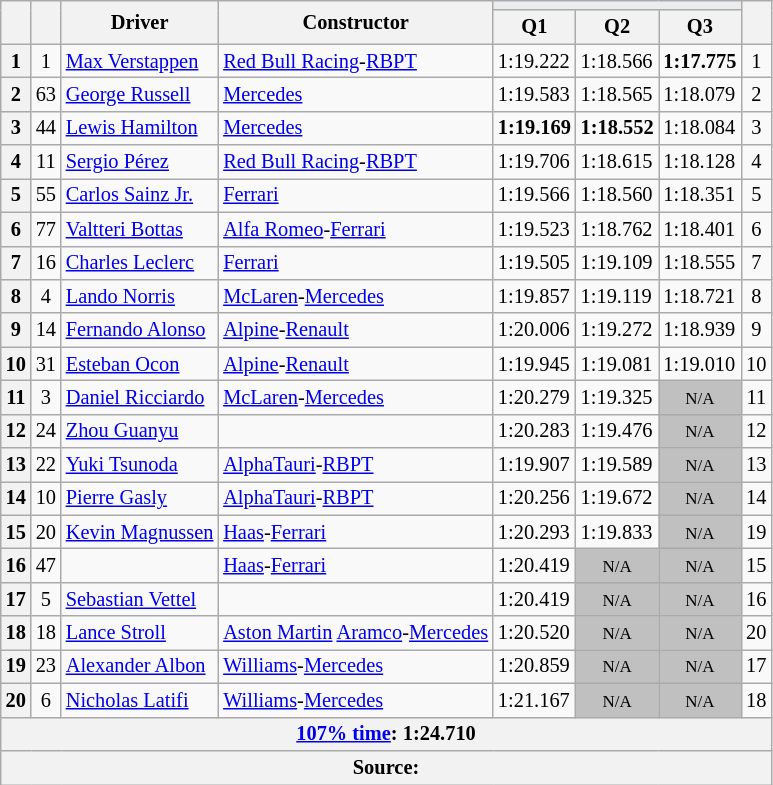<table class="wikitable sortable" style="font-size: 85%;">
<tr>
<th rowspan="2"></th>
<th rowspan="2"></th>
<th rowspan="2">Driver</th>
<th rowspan="2">Constructor</th>
<th colspan="3" style="background:#eaecf0; text-align:center;"></th>
<th rowspan="2"></th>
</tr>
<tr>
<th scope="col">Q1</th>
<th scope="col">Q2</th>
<th scope="col">Q3</th>
</tr>
<tr>
<th scope="row">1</th>
<td align="center">1</td>
<td data-sort-value="ver"> <a href='#'>Max Verstappen</a></td>
<td><a href='#'>Red Bull Racing</a>-<a href='#'>RBPT</a></td>
<td>1:19.222</td>
<td>1:18.566</td>
<td><strong>1:17.775</strong></td>
<td align="center">1</td>
</tr>
<tr>
<th scope="row">2</th>
<td align="center">63</td>
<td data-sort-value="rus"> <a href='#'>George Russell</a></td>
<td><a href='#'>Mercedes</a></td>
<td>1:19.583</td>
<td>1:18.565</td>
<td>1:18.079</td>
<td align="center">2</td>
</tr>
<tr>
<th scope="row">3</th>
<td align="center">44</td>
<td data-sort-value="ham"> <a href='#'>Lewis Hamilton</a></td>
<td><a href='#'>Mercedes</a></td>
<td><strong>1:19.169</strong></td>
<td><strong>1:18.552</strong></td>
<td>1:18.084</td>
<td align="center">3</td>
</tr>
<tr>
<th scope="row">4</th>
<td align="center">11</td>
<td data-sort-value="per"> <a href='#'>Sergio Pérez</a></td>
<td><a href='#'>Red Bull Racing</a>-<a href='#'>RBPT</a></td>
<td>1:19.706</td>
<td>1:18.615</td>
<td>1:18.128</td>
<td align="center">4</td>
</tr>
<tr>
<th scope="row">5</th>
<td align="center">55</td>
<td data-sort-value="sai"> <a href='#'>Carlos Sainz Jr.</a></td>
<td><a href='#'>Ferrari</a></td>
<td>1:19.566</td>
<td>1:18.560</td>
<td>1:18.351</td>
<td align="center">5</td>
</tr>
<tr>
<th scope="row">6</th>
<td align="center">77</td>
<td data-sort-value="bot"> <a href='#'>Valtteri Bottas</a></td>
<td><a href='#'>Alfa Romeo</a>-<a href='#'>Ferrari</a></td>
<td>1:19.523</td>
<td>1:18.762</td>
<td>1:18.401</td>
<td align="center">6</td>
</tr>
<tr>
<th scope="row">7</th>
<td align="center">16</td>
<td data-sort-value="lec"> <a href='#'>Charles Leclerc</a></td>
<td><a href='#'>Ferrari</a></td>
<td>1:19.505</td>
<td>1:19.109</td>
<td>1:18.555</td>
<td align="center">7</td>
</tr>
<tr>
<th scope="row">8</th>
<td align="center">4</td>
<td data-sort-value="nor"> <a href='#'>Lando Norris</a></td>
<td><a href='#'>McLaren</a>-<a href='#'>Mercedes</a></td>
<td>1:19.857</td>
<td>1:19.119</td>
<td>1:18.721</td>
<td align="center">8</td>
</tr>
<tr>
<th scope="row">9</th>
<td align="center">14</td>
<td data-sort-value="alo"> <a href='#'>Fernando Alonso</a></td>
<td><a href='#'>Alpine</a>-<a href='#'>Renault</a></td>
<td>1:20.006</td>
<td>1:19.272</td>
<td>1:18.939</td>
<td align="center">9</td>
</tr>
<tr>
<th scope="row">10</th>
<td align="center">31</td>
<td data-sort-value="oco"> <a href='#'>Esteban Ocon</a></td>
<td><a href='#'>Alpine</a>-<a href='#'>Renault</a></td>
<td>1:19.945</td>
<td>1:19.081</td>
<td>1:19.010</td>
<td align="center">10</td>
</tr>
<tr>
<th scope="row">11</th>
<td align="center">3</td>
<td data-sort-value="ric"> <a href='#'>Daniel Ricciardo</a></td>
<td><a href='#'>McLaren</a>-<a href='#'>Mercedes</a></td>
<td>1:20.279</td>
<td>1:19.325</td>
<td data-sort-value="11" align="center" style="background: silver"><small>N/A</small></td>
<td align="center">11</td>
</tr>
<tr>
<th scope="row">12</th>
<td align="center">24</td>
<td data-sort-value="zho"> <a href='#'>Zhou Guanyu</a></td>
<td></td>
<td>1:20.283</td>
<td>1:19.476</td>
<td data-sort-value="14" align="center" style="background: silver"><small>N/A</small></td>
<td align="center">12</td>
</tr>
<tr>
<th scope="row">13</th>
<td align="center">22</td>
<td data-sort-value="tsu"> <a href='#'>Yuki Tsunoda</a></td>
<td><a href='#'>AlphaTauri</a>-<a href='#'>RBPT</a></td>
<td>1:19.907</td>
<td>1:19.589</td>
<td data-sort-value="13" align="center" style="background: silver"><small>N/A</small></td>
<td align="center">13</td>
</tr>
<tr>
<th align="center">14</th>
<td align="center">10</td>
<td data-sort-value="gas"> <a href='#'>Pierre Gasly</a></td>
<td><a href='#'>AlphaTauri</a>-<a href='#'>RBPT</a></td>
<td>1:20.256</td>
<td>1:19.672</td>
<td data-sort-value="17" align="center" style="background: silver"><small>N/A</small></td>
<td align="center">14</td>
</tr>
<tr>
<th scope="row">15</th>
<td align="center">20</td>
<td data-sort-value="mag"> <a href='#'>Kevin Magnussen</a></td>
<td><a href='#'>Haas</a>-<a href='#'>Ferrari</a></td>
<td>1:20.293</td>
<td>1:19.833</td>
<td data-sort-value="18" align="center" style="background: silver"><small>N/A</small></td>
<td align="center">19</td>
</tr>
<tr>
<th scope="row">16</th>
<td align="center">47</td>
<td data-sort-value="sch"></td>
<td><a href='#'>Haas</a>-<a href='#'>Ferrari</a></td>
<td>1:20.419</td>
<td data-sort-value="15" align="center" style="background: silver"><small>N/A</small></td>
<td data-sort-value="15" align="center" style="background: silver"><small>N/A</small></td>
<td align="center">15</td>
</tr>
<tr>
<th scope="row">17</th>
<td align="center">5</td>
<td data-sort-value="vet"> <a href='#'>Sebastian Vettel</a></td>
<td></td>
<td>1:20.419</td>
<td data-sort-value="20" align="center" style="background: silver"><small>N/A</small></td>
<td data-sort-value="20" align="center" style="background: silver"><small>N/A</small></td>
<td align="center">16</td>
</tr>
<tr>
<th scope="row">18</th>
<td align="center">18</td>
<td data-sort-value="str"> <a href='#'>Lance Stroll</a></td>
<td><a href='#'>Aston Martin</a> <a href='#'>Aramco</a>-<a href='#'>Mercedes</a></td>
<td>1:20.520</td>
<td data-sort-value="20" align="center" style="background: silver"><small>N/A</small></td>
<td data-sort-value="20" align="center" style="background: silver"><small>N/A</small></td>
<td align="center">20</td>
</tr>
<tr>
<th scope="row">19</th>
<td align="center">23</td>
<td data-sort-value="alb"> <a href='#'>Alexander Albon</a></td>
<td><a href='#'>Williams</a>-<a href='#'>Mercedes</a></td>
<td>1:20.859</td>
<td data-sort-value="20" align="center" style="background: silver"><small>N/A</small></td>
<td data-sort-value="20" align="center" style="background: silver"><small>N/A</small></td>
<td align="center">17</td>
</tr>
<tr>
<th align="center">20</th>
<td align="center">6</td>
<td data-sort-value="lat"> <a href='#'>Nicholas Latifi</a></td>
<td><a href='#'>Williams</a>-<a href='#'>Mercedes</a></td>
<td>1:21.167</td>
<td data-sort-value="20" align="center" style="background: silver"><small>N/A</small></td>
<td data-sort-value="20" align="center" style="background: silver"><small>N/A</small></td>
<td align="center">18</td>
</tr>
<tr>
<th colspan="8"><a href='#'>107% time</a>: 1:24.710</th>
</tr>
<tr>
<th colspan="8">Source:</th>
</tr>
</table>
